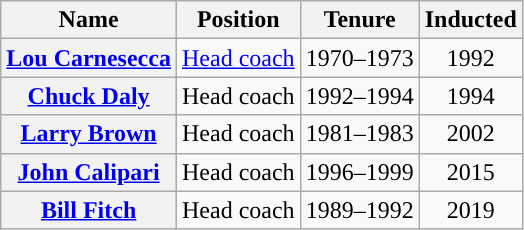<table class="wikitable" style="text-align:center">
<tr>
<th scope="col">Name</th>
<th scope="col">Position</th>
<th scope="col">Tenure</th>
<th scope="col">Inducted</th>
</tr>
<tr>
<th scope="row"><a href='#'>Lou Carnesecca</a></th>
<td><a href='#'>Head coach</a></td>
<td>1970–1973</td>
<td>1992</td>
</tr>
<tr>
<th scope="row"><a href='#'>Chuck Daly</a></th>
<td>Head coach</td>
<td>1992–1994</td>
<td>1994</td>
</tr>
<tr>
<th scope="row"><a href='#'>Larry Brown</a></th>
<td>Head coach</td>
<td>1981–1983</td>
<td>2002</td>
</tr>
<tr>
<th scope="row"><a href='#'>John Calipari</a></th>
<td>Head coach</td>
<td>1996–1999</td>
<td>2015</td>
</tr>
<tr>
<th scope="row"><a href='#'>Bill Fitch</a></th>
<td>Head coach</td>
<td>1989–1992</td>
<td>2019</td>
</tr>
</table>
